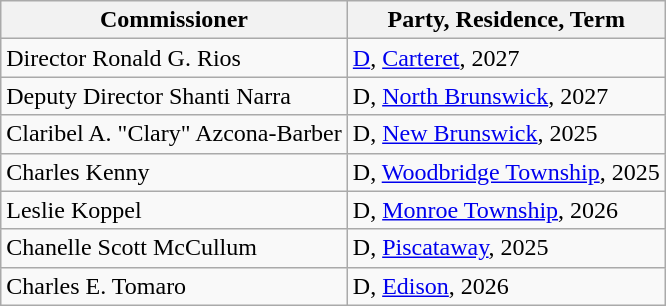<table class="wikitable sortable">
<tr>
<th>Commissioner</th>
<th>Party, Residence, Term</th>
</tr>
<tr>
<td>Director Ronald G. Rios</td>
<td><a href='#'>D</a>, <a href='#'>Carteret</a>, 2027</td>
</tr>
<tr>
<td>Deputy Director Shanti Narra</td>
<td>D, <a href='#'>North Brunswick</a>, 2027</td>
</tr>
<tr>
<td>Claribel A. "Clary" Azcona-Barber</td>
<td>D, <a href='#'>New Brunswick</a>, 2025</td>
</tr>
<tr>
<td>Charles Kenny</td>
<td>D, <a href='#'>Woodbridge Township</a>, 2025</td>
</tr>
<tr>
<td>Leslie Koppel</td>
<td>D, <a href='#'>Monroe Township</a>, 2026</td>
</tr>
<tr>
<td>Chanelle Scott McCullum</td>
<td>D, <a href='#'>Piscataway</a>, 2025</td>
</tr>
<tr>
<td>Charles E. Tomaro</td>
<td>D, <a href='#'>Edison</a>, 2026</td>
</tr>
</table>
